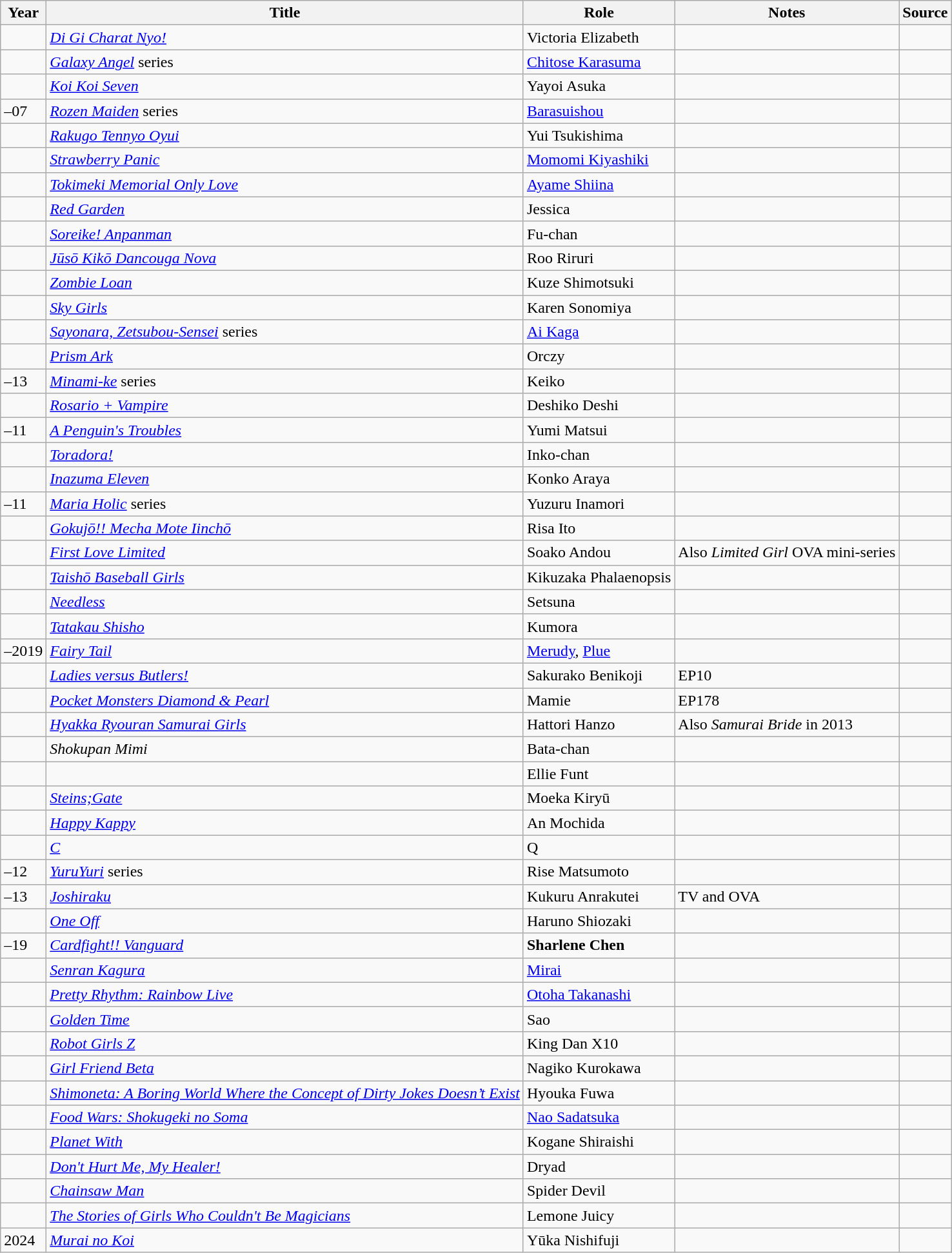<table class="wikitable sortable plainrowheaders">
<tr>
<th>Year</th>
<th>Title</th>
<th>Role</th>
<th class="unsortable">Notes</th>
<th class="unsortable">Source</th>
</tr>
<tr>
<td></td>
<td><em><a href='#'>Di Gi Charat Nyo!</a></em></td>
<td>Victoria Elizabeth</td>
<td></td>
<td></td>
</tr>
<tr>
<td></td>
<td><em><a href='#'>Galaxy Angel</a></em> series</td>
<td><a href='#'>Chitose Karasuma</a></td>
<td></td>
<td></td>
</tr>
<tr>
<td></td>
<td><em><a href='#'>Koi Koi Seven</a></em></td>
<td>Yayoi Asuka</td>
<td></td>
<td></td>
</tr>
<tr>
<td>–07</td>
<td><em><a href='#'>Rozen Maiden</a></em> series</td>
<td><a href='#'>Barasuishou</a></td>
<td></td>
<td></td>
</tr>
<tr>
<td></td>
<td><em><a href='#'>Rakugo Tennyo Oyui</a></em></td>
<td>Yui Tsukishima</td>
<td></td>
<td></td>
</tr>
<tr>
<td></td>
<td><em><a href='#'>Strawberry Panic</a></em></td>
<td><a href='#'>Momomi Kiyashiki</a></td>
<td></td>
<td></td>
</tr>
<tr>
<td></td>
<td><em><a href='#'>Tokimeki Memorial Only Love</a></em></td>
<td><a href='#'>Ayame Shiina</a></td>
<td></td>
<td></td>
</tr>
<tr>
<td></td>
<td><em><a href='#'>Red Garden</a></em></td>
<td>Jessica</td>
<td></td>
<td></td>
</tr>
<tr>
<td></td>
<td><em><a href='#'>Soreike! Anpanman</a></em></td>
<td>Fu-chan</td>
<td></td>
<td></td>
</tr>
<tr>
<td></td>
<td><em><a href='#'>Jūsō Kikō Dancouga Nova</a></em></td>
<td>Roo Riruri</td>
<td></td>
<td></td>
</tr>
<tr>
<td></td>
<td><em><a href='#'>Zombie Loan</a></em></td>
<td>Kuze Shimotsuki</td>
<td></td>
<td></td>
</tr>
<tr>
<td></td>
<td><em><a href='#'>Sky Girls</a></em></td>
<td>Karen Sonomiya</td>
<td></td>
<td></td>
</tr>
<tr>
<td></td>
<td><em><a href='#'>Sayonara, Zetsubou-Sensei</a></em> series</td>
<td><a href='#'>Ai Kaga</a></td>
<td></td>
<td></td>
</tr>
<tr>
<td></td>
<td><em><a href='#'>Prism Ark</a></em></td>
<td>Orczy</td>
<td></td>
<td></td>
</tr>
<tr>
<td>–13</td>
<td><em><a href='#'>Minami-ke</a></em> series</td>
<td>Keiko</td>
<td></td>
<td></td>
</tr>
<tr>
<td></td>
<td><em><a href='#'>Rosario + Vampire</a></em></td>
<td>Deshiko Deshi</td>
<td></td>
<td></td>
</tr>
<tr>
<td>–11</td>
<td><em><a href='#'>A Penguin's Troubles</a></em></td>
<td>Yumi Matsui</td>
<td></td>
<td></td>
</tr>
<tr>
<td></td>
<td><em><a href='#'>Toradora!</a></em></td>
<td>Inko-chan</td>
<td></td>
<td></td>
</tr>
<tr>
<td></td>
<td><em><a href='#'>Inazuma Eleven</a></em></td>
<td>Konko Araya</td>
<td></td>
<td></td>
</tr>
<tr>
<td>–11</td>
<td><em><a href='#'>Maria Holic</a></em> series</td>
<td>Yuzuru Inamori</td>
<td></td>
<td></td>
</tr>
<tr>
<td></td>
<td><em><a href='#'>Gokujō!! Mecha Mote Iinchō</a></em></td>
<td>Risa Ito</td>
<td></td>
<td></td>
</tr>
<tr>
<td></td>
<td><em><a href='#'>First Love Limited</a></em></td>
<td>Soako Andou</td>
<td>Also <em>Limited Girl</em> OVA mini-series</td>
<td></td>
</tr>
<tr>
<td></td>
<td><em><a href='#'>Taishō Baseball Girls</a></em></td>
<td>Kikuzaka Phalaenopsis</td>
<td></td>
<td></td>
</tr>
<tr>
<td></td>
<td><em><a href='#'>Needless</a></em></td>
<td>Setsuna</td>
<td></td>
<td></td>
</tr>
<tr>
<td></td>
<td><em><a href='#'>Tatakau Shisho</a></em></td>
<td>Kumora</td>
<td></td>
<td></td>
</tr>
<tr>
<td>–2019</td>
<td><em><a href='#'>Fairy Tail</a></em></td>
<td><a href='#'>Merudy</a>, <a href='#'>Plue</a></td>
<td></td>
<td></td>
</tr>
<tr>
<td></td>
<td><em><a href='#'>Ladies versus Butlers!</a></em></td>
<td>Sakurako Benikoji</td>
<td>EP10</td>
<td></td>
</tr>
<tr>
<td></td>
<td><em><a href='#'>Pocket Monsters Diamond & Pearl</a></em></td>
<td>Mamie</td>
<td>EP178</td>
<td></td>
</tr>
<tr>
<td></td>
<td><em><a href='#'>Hyakka Ryouran Samurai Girls</a></em></td>
<td>Hattori Hanzo</td>
<td>Also <em>Samurai Bride</em> in 2013</td>
<td></td>
</tr>
<tr>
<td></td>
<td><em>Shokupan Mimi</em></td>
<td>Bata-chan</td>
<td></td>
<td></td>
</tr>
<tr>
<td></td>
<td><em> </em></td>
<td>Ellie Funt</td>
<td></td>
<td></td>
</tr>
<tr>
<td></td>
<td><em><a href='#'>Steins;Gate</a></em></td>
<td>Moeka Kiryū</td>
<td></td>
<td></td>
</tr>
<tr>
<td></td>
<td><em><a href='#'>Happy Kappy</a></em></td>
<td>An Mochida</td>
<td></td>
<td></td>
</tr>
<tr>
<td></td>
<td><em><a href='#'>C</a></em></td>
<td>Q</td>
<td></td>
<td></td>
</tr>
<tr>
<td>–12</td>
<td><em><a href='#'>YuruYuri</a></em> series</td>
<td>Rise Matsumoto</td>
<td></td>
<td></td>
</tr>
<tr>
<td>–13</td>
<td><em><a href='#'>Joshiraku</a></em></td>
<td>Kukuru Anrakutei</td>
<td>TV and OVA</td>
<td></td>
</tr>
<tr>
<td></td>
<td><em><a href='#'>One Off</a></em></td>
<td>Haruno Shiozaki</td>
<td></td>
<td></td>
</tr>
<tr>
<td>–19</td>
<td><em><a href='#'>Cardfight!! Vanguard</a></em></td>
<td><strong>Sharlene Chen</strong></td>
<td></td>
<td></td>
</tr>
<tr>
<td></td>
<td><em><a href='#'>Senran Kagura</a></em></td>
<td><a href='#'>Mirai</a></td>
<td></td>
<td></td>
</tr>
<tr>
<td></td>
<td><em><a href='#'>Pretty Rhythm: Rainbow Live</a></em></td>
<td><a href='#'>Otoha Takanashi</a></td>
<td></td>
<td></td>
</tr>
<tr>
<td></td>
<td><em><a href='#'>Golden Time</a></em></td>
<td>Sao</td>
<td></td>
<td></td>
</tr>
<tr>
<td></td>
<td><em><a href='#'>Robot Girls Z</a></em></td>
<td>King Dan X10</td>
<td></td>
<td></td>
</tr>
<tr>
<td></td>
<td><em><a href='#'>Girl Friend Beta</a></em></td>
<td>Nagiko Kurokawa</td>
<td></td>
<td></td>
</tr>
<tr>
<td></td>
<td><em><a href='#'>Shimoneta: A Boring World Where the Concept of Dirty Jokes Doesn’t Exist</a></em></td>
<td>Hyouka Fuwa</td>
<td></td>
<td></td>
</tr>
<tr>
<td></td>
<td><em><a href='#'>Food Wars: Shokugeki no Soma</a></em></td>
<td><a href='#'>Nao Sadatsuka</a></td>
<td></td>
<td></td>
</tr>
<tr>
<td></td>
<td><em><a href='#'>Planet With</a></em></td>
<td>Kogane Shiraishi</td>
<td></td>
<td></td>
</tr>
<tr>
<td></td>
<td><em><a href='#'>Don't Hurt Me, My Healer!</a></em></td>
<td>Dryad</td>
<td></td>
<td></td>
</tr>
<tr>
<td></td>
<td><em><a href='#'>Chainsaw Man</a></em></td>
<td>Spider Devil</td>
<td></td>
<td></td>
</tr>
<tr>
<td></td>
<td><em><a href='#'>The Stories of Girls Who Couldn't Be Magicians</a></em></td>
<td>Lemone Juicy</td>
<td></td>
<td></td>
</tr>
<tr>
<td>2024</td>
<td><em><a href='#'>Murai no Koi</a></em></td>
<td>Yūka Nishifuji</td>
<td></td>
<td></td>
</tr>
</table>
